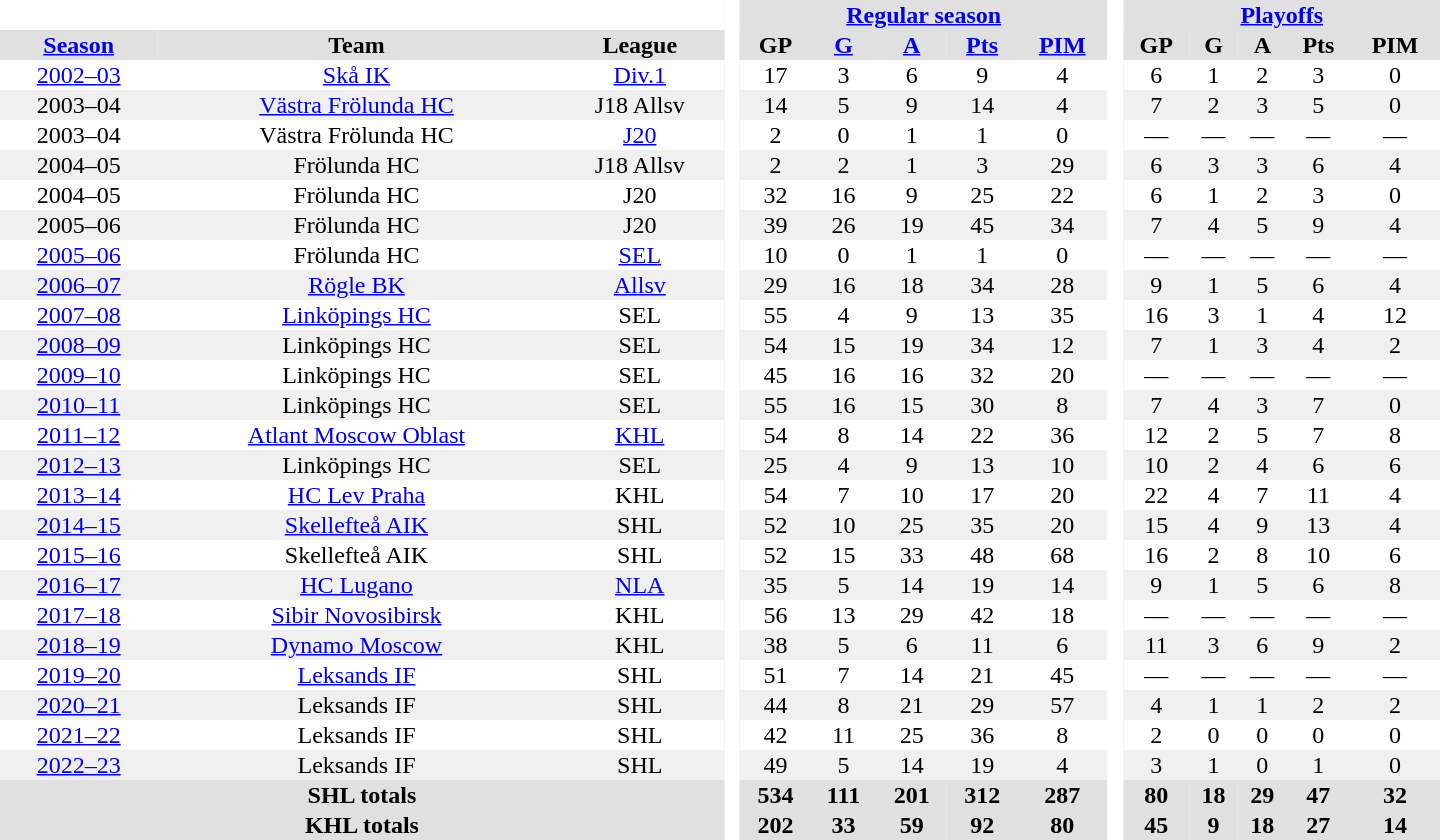<table border="0" cellpadding="1" cellspacing="0" ID="Table3" style="text-align:center; width:60em">
<tr bgcolor="#e0e0e0">
<th colspan="3" bgcolor="#ffffff"> </th>
<th rowspan="99" bgcolor="#ffffff"> </th>
<th colspan="5"><a href='#'>Regular season</a></th>
<th rowspan="99" bgcolor="#ffffff"> </th>
<th colspan="5"><a href='#'>Playoffs</a></th>
</tr>
<tr bgcolor="#e0e0e0">
<th><a href='#'>Season</a></th>
<th>Team</th>
<th>League</th>
<th>GP</th>
<th><a href='#'>G</a></th>
<th><a href='#'>A</a></th>
<th><a href='#'>Pts</a></th>
<th><a href='#'>PIM</a></th>
<th>GP</th>
<th>G</th>
<th>A</th>
<th>Pts</th>
<th>PIM</th>
</tr>
<tr>
<td><a href='#'>2002–03</a></td>
<td><a href='#'>Skå IK</a></td>
<td><a href='#'>Div.1</a></td>
<td>17</td>
<td>3</td>
<td>6</td>
<td>9</td>
<td>4</td>
<td>6</td>
<td>1</td>
<td>2</td>
<td>3</td>
<td>0</td>
</tr>
<tr bgcolor="#f0f0f0">
<td>2003–04</td>
<td><a href='#'>Västra Frölunda HC</a></td>
<td>J18 Allsv</td>
<td>14</td>
<td>5</td>
<td>9</td>
<td>14</td>
<td>4</td>
<td>7</td>
<td>2</td>
<td>3</td>
<td>5</td>
<td>0</td>
</tr>
<tr>
<td>2003–04</td>
<td>Västra Frölunda HC</td>
<td><a href='#'>J20</a></td>
<td>2</td>
<td>0</td>
<td>1</td>
<td>1</td>
<td>0</td>
<td>—</td>
<td>—</td>
<td>—</td>
<td>—</td>
<td>—</td>
</tr>
<tr bgcolor="#f0f0f0">
<td>2004–05</td>
<td>Frölunda HC</td>
<td>J18 Allsv</td>
<td>2</td>
<td>2</td>
<td>1</td>
<td>3</td>
<td>29</td>
<td>6</td>
<td>3</td>
<td>3</td>
<td>6</td>
<td>4</td>
</tr>
<tr>
<td>2004–05</td>
<td>Frölunda HC</td>
<td>J20</td>
<td>32</td>
<td>16</td>
<td>9</td>
<td>25</td>
<td>22</td>
<td>6</td>
<td>1</td>
<td>2</td>
<td>3</td>
<td>0</td>
</tr>
<tr bgcolor="#f0f0f0">
<td>2005–06</td>
<td>Frölunda HC</td>
<td>J20</td>
<td>39</td>
<td>26</td>
<td>19</td>
<td>45</td>
<td>34</td>
<td>7</td>
<td>4</td>
<td>5</td>
<td>9</td>
<td>4</td>
</tr>
<tr>
<td><a href='#'>2005–06</a></td>
<td>Frölunda HC</td>
<td><a href='#'>SEL</a></td>
<td>10</td>
<td>0</td>
<td>1</td>
<td>1</td>
<td>0</td>
<td>—</td>
<td>—</td>
<td>—</td>
<td>—</td>
<td>—</td>
</tr>
<tr bgcolor="#f0f0f0">
<td><a href='#'>2006–07</a></td>
<td><a href='#'>Rögle BK</a></td>
<td><a href='#'>Allsv</a></td>
<td>29</td>
<td>16</td>
<td>18</td>
<td>34</td>
<td>28</td>
<td>9</td>
<td>1</td>
<td>5</td>
<td>6</td>
<td>4</td>
</tr>
<tr>
<td><a href='#'>2007–08</a></td>
<td><a href='#'>Linköpings HC</a></td>
<td>SEL</td>
<td>55</td>
<td>4</td>
<td>9</td>
<td>13</td>
<td>35</td>
<td>16</td>
<td>3</td>
<td>1</td>
<td>4</td>
<td>12</td>
</tr>
<tr bgcolor="#f0f0f0">
<td><a href='#'>2008–09</a></td>
<td>Linköpings HC</td>
<td>SEL</td>
<td>54</td>
<td>15</td>
<td>19</td>
<td>34</td>
<td>12</td>
<td>7</td>
<td>1</td>
<td>3</td>
<td>4</td>
<td>2</td>
</tr>
<tr>
<td><a href='#'>2009–10</a></td>
<td>Linköpings HC</td>
<td>SEL</td>
<td>45</td>
<td>16</td>
<td>16</td>
<td>32</td>
<td>20</td>
<td>—</td>
<td>—</td>
<td>—</td>
<td>—</td>
<td>—</td>
</tr>
<tr bgcolor="#f0f0f0">
<td><a href='#'>2010–11</a></td>
<td>Linköpings HC</td>
<td>SEL</td>
<td>55</td>
<td>16</td>
<td>15</td>
<td>30</td>
<td>8</td>
<td>7</td>
<td>4</td>
<td>3</td>
<td>7</td>
<td>0</td>
</tr>
<tr>
<td><a href='#'>2011–12</a></td>
<td><a href='#'>Atlant Moscow Oblast</a></td>
<td><a href='#'>KHL</a></td>
<td>54</td>
<td>8</td>
<td>14</td>
<td>22</td>
<td>36</td>
<td>12</td>
<td>2</td>
<td>5</td>
<td>7</td>
<td>8</td>
</tr>
<tr bgcolor="#f0f0f0">
<td><a href='#'>2012–13</a></td>
<td>Linköpings HC</td>
<td>SEL</td>
<td>25</td>
<td>4</td>
<td>9</td>
<td>13</td>
<td>10</td>
<td>10</td>
<td>2</td>
<td>4</td>
<td>6</td>
<td>6</td>
</tr>
<tr>
<td><a href='#'>2013–14</a></td>
<td><a href='#'>HC Lev Praha</a></td>
<td>KHL</td>
<td>54</td>
<td>7</td>
<td>10</td>
<td>17</td>
<td>20</td>
<td>22</td>
<td>4</td>
<td>7</td>
<td>11</td>
<td>4</td>
</tr>
<tr bgcolor="#f0f0f0">
<td><a href='#'>2014–15</a></td>
<td><a href='#'>Skellefteå AIK</a></td>
<td>SHL</td>
<td>52</td>
<td>10</td>
<td>25</td>
<td>35</td>
<td>20</td>
<td>15</td>
<td>4</td>
<td>9</td>
<td>13</td>
<td>4</td>
</tr>
<tr>
<td><a href='#'>2015–16</a></td>
<td>Skellefteå AIK</td>
<td>SHL</td>
<td>52</td>
<td>15</td>
<td>33</td>
<td>48</td>
<td>68</td>
<td>16</td>
<td>2</td>
<td>8</td>
<td>10</td>
<td>6</td>
</tr>
<tr bgcolor="#f0f0f0">
<td><a href='#'>2016–17</a></td>
<td><a href='#'>HC Lugano</a></td>
<td><a href='#'>NLA</a></td>
<td>35</td>
<td>5</td>
<td>14</td>
<td>19</td>
<td>14</td>
<td>9</td>
<td>1</td>
<td>5</td>
<td>6</td>
<td>8</td>
</tr>
<tr>
<td><a href='#'>2017–18</a></td>
<td><a href='#'>Sibir Novosibirsk</a></td>
<td>KHL</td>
<td>56</td>
<td>13</td>
<td>29</td>
<td>42</td>
<td>18</td>
<td>—</td>
<td>—</td>
<td>—</td>
<td>—</td>
<td>—</td>
</tr>
<tr bgcolor="#f0f0f0">
<td><a href='#'>2018–19</a></td>
<td><a href='#'>Dynamo Moscow</a></td>
<td>KHL</td>
<td>38</td>
<td>5</td>
<td>6</td>
<td>11</td>
<td>6</td>
<td>11</td>
<td>3</td>
<td>6</td>
<td>9</td>
<td>2</td>
</tr>
<tr>
<td><a href='#'>2019–20</a></td>
<td><a href='#'>Leksands IF</a></td>
<td>SHL</td>
<td>51</td>
<td>7</td>
<td>14</td>
<td>21</td>
<td>45</td>
<td>—</td>
<td>—</td>
<td>—</td>
<td>—</td>
<td>—</td>
</tr>
<tr bgcolor="#f0f0f0">
<td><a href='#'>2020–21</a></td>
<td>Leksands IF</td>
<td>SHL</td>
<td>44</td>
<td>8</td>
<td>21</td>
<td>29</td>
<td>57</td>
<td>4</td>
<td>1</td>
<td>1</td>
<td>2</td>
<td>2</td>
</tr>
<tr>
<td><a href='#'>2021–22</a></td>
<td>Leksands IF</td>
<td>SHL</td>
<td>42</td>
<td>11</td>
<td>25</td>
<td>36</td>
<td>8</td>
<td>2</td>
<td>0</td>
<td>0</td>
<td>0</td>
<td>0</td>
</tr>
<tr bgcolor="#f0f0f0">
<td><a href='#'>2022–23</a></td>
<td>Leksands IF</td>
<td>SHL</td>
<td>49</td>
<td>5</td>
<td>14</td>
<td>19</td>
<td>4</td>
<td>3</td>
<td>1</td>
<td>0</td>
<td>1</td>
<td>0</td>
</tr>
<tr bgcolor="#e0e0e0">
<th colspan="3">SHL totals</th>
<th>534</th>
<th>111</th>
<th>201</th>
<th>312</th>
<th>287</th>
<th>80</th>
<th>18</th>
<th>29</th>
<th>47</th>
<th>32</th>
</tr>
<tr bgcolor="#e0e0e0">
<th colspan="3">KHL totals</th>
<th>202</th>
<th>33</th>
<th>59</th>
<th>92</th>
<th>80</th>
<th>45</th>
<th>9</th>
<th>18</th>
<th>27</th>
<th>14</th>
</tr>
</table>
